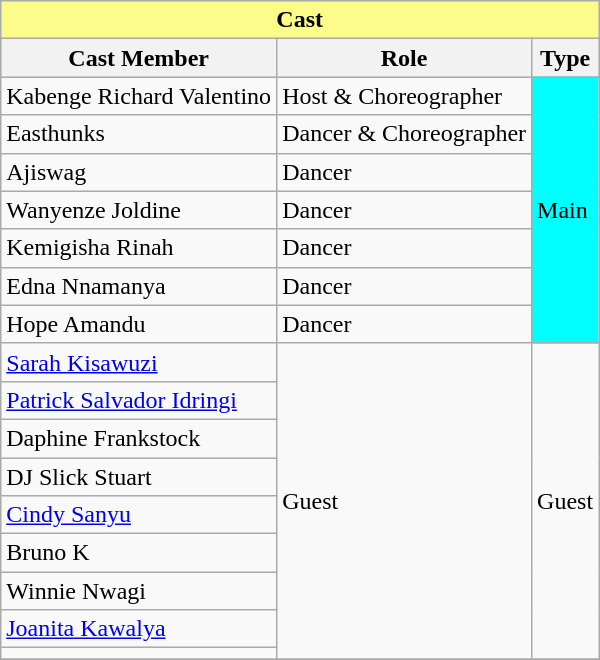<table class="wikitable" width="">
<tr>
<th colspan="6" style="background: #FBFC8A;">Cast</th>
</tr>
<tr style="background:#ccc; text-align:center;">
<th>Cast Member</th>
<th>Role</th>
<th>Type</th>
</tr>
<tr>
<td>Kabenge Richard Valentino</td>
<td>Host & Choreographer</td>
<td rowspan="7" style="background: #00FFFF;">Main</td>
</tr>
<tr>
<td>Easthunks</td>
<td>Dancer & Choreographer</td>
</tr>
<tr>
<td>Ajiswag</td>
<td>Dancer</td>
</tr>
<tr>
<td>Wanyenze Joldine</td>
<td>Dancer</td>
</tr>
<tr>
<td>Kemigisha Rinah</td>
<td>Dancer</td>
</tr>
<tr>
<td>Edna Nnamanya</td>
<td>Dancer</td>
</tr>
<tr>
<td>Hope Amandu</td>
<td>Dancer</td>
</tr>
<tr>
<td><a href='#'>Sarah Kisawuzi</a></td>
<td rowspan="9">Guest</td>
<td rowspan="9">Guest</td>
</tr>
<tr>
<td><a href='#'>Patrick Salvador Idringi</a></td>
</tr>
<tr>
<td>Daphine Frankstock</td>
</tr>
<tr>
<td>DJ Slick Stuart</td>
</tr>
<tr>
<td><a href='#'>Cindy Sanyu</a></td>
</tr>
<tr>
<td>Bruno K</td>
</tr>
<tr>
<td>Winnie Nwagi</td>
</tr>
<tr>
<td><a href='#'>Joanita Kawalya</a></td>
</tr>
<tr>
<td></td>
</tr>
<tr>
</tr>
</table>
